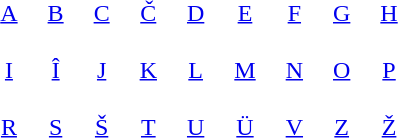<table align=center cellpadding=9 style="text-align:center;">
<tr>
<td><a href='#'>А</a><br></td>
<td><a href='#'>B</a><br></td>
<td><a href='#'>C</a><br></td>
<td><a href='#'>Č</a><br></td>
<td><a href='#'>D</a><br></td>
<td><a href='#'>E</a><br></td>
<td><a href='#'>F</a><br></td>
<td><a href='#'>G</a><br></td>
<td><a href='#'>H</a><br></td>
</tr>
<tr>
<td><a href='#'>I</a><br></td>
<td><a href='#'>Î</a><br></td>
<td><a href='#'>J</a><br></td>
<td><a href='#'>K</a><br></td>
<td><a href='#'>L</a><br></td>
<td><a href='#'>M</a><br></td>
<td><a href='#'>N</a><br></td>
<td><a href='#'>O</a><br></td>
<td><a href='#'>P</a><br></td>
</tr>
<tr>
<td><a href='#'>R</a><br></td>
<td><a href='#'>S</a><br></td>
<td><a href='#'>Š</a><br></td>
<td><a href='#'>T</a><br></td>
<td><a href='#'>U</a><br></td>
<td><a href='#'>Ü</a><br></td>
<td><a href='#'>V</a><br></td>
<td><a href='#'>Z</a><br></td>
<td><a href='#'>Ž</a><br></td>
</tr>
</table>
